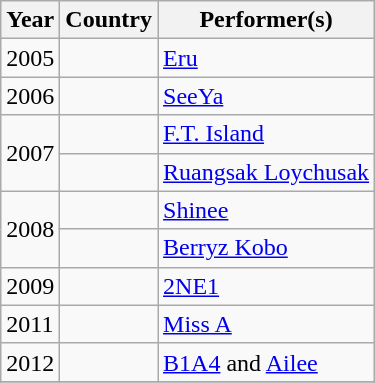<table class="wikitable">
<tr>
<th>Year</th>
<th>Country</th>
<th>Performer(s)</th>
</tr>
<tr>
<td>2005</td>
<td></td>
<td><a href='#'>Eru</a></td>
</tr>
<tr>
<td>2006</td>
<td></td>
<td><a href='#'>SeeYa</a></td>
</tr>
<tr>
<td rowspan="2">2007</td>
<td></td>
<td><a href='#'>F.T. Island</a></td>
</tr>
<tr>
<td></td>
<td><a href='#'>Ruangsak Loychusak</a></td>
</tr>
<tr>
<td rowspan="2">2008</td>
<td></td>
<td><a href='#'>Shinee</a></td>
</tr>
<tr>
<td></td>
<td><a href='#'>Berryz Kobo</a></td>
</tr>
<tr>
<td>2009</td>
<td></td>
<td><a href='#'>2NE1</a></td>
</tr>
<tr>
<td>2011</td>
<td></td>
<td><a href='#'>Miss A</a></td>
</tr>
<tr>
<td>2012</td>
<td></td>
<td><a href='#'>B1A4</a> and <a href='#'>Ailee</a></td>
</tr>
<tr>
</tr>
</table>
